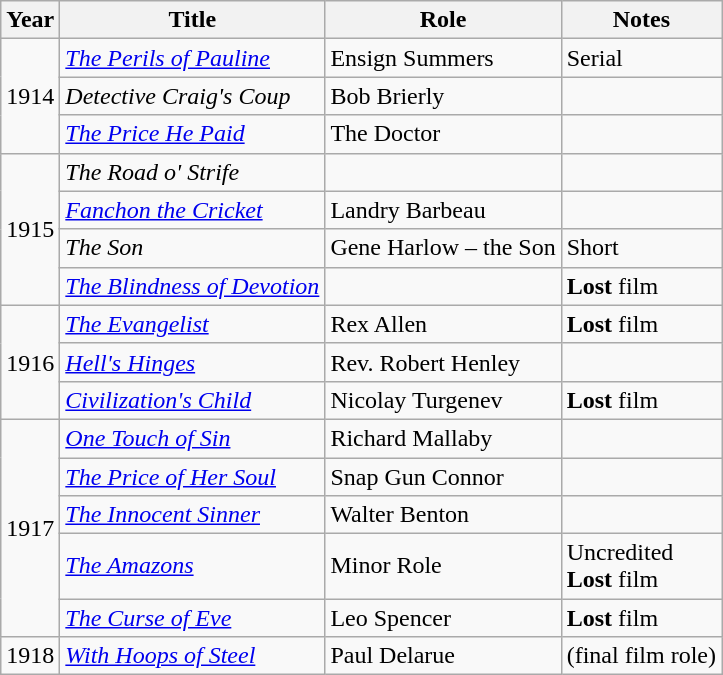<table class="wikitable sortable">
<tr>
<th>Year</th>
<th>Title</th>
<th>Role</th>
<th class="unsortable">Notes</th>
</tr>
<tr>
<td rowspan=3>1914</td>
<td><em><a href='#'>The Perils of Pauline</a></em></td>
<td>Ensign Summers</td>
<td>Serial</td>
</tr>
<tr>
<td><em>Detective Craig's Coup</em></td>
<td>Bob Brierly</td>
<td></td>
</tr>
<tr>
<td><em><a href='#'>The Price He Paid</a></em></td>
<td>The Doctor</td>
<td></td>
</tr>
<tr>
<td rowspan=4>1915</td>
<td><em>The Road o' Strife</em></td>
<td></td>
<td></td>
</tr>
<tr>
<td><em><a href='#'>Fanchon the Cricket</a></em></td>
<td>Landry Barbeau</td>
<td></td>
</tr>
<tr>
<td><em>The Son</em></td>
<td>Gene Harlow – the Son</td>
<td>Short</td>
</tr>
<tr>
<td><em><a href='#'>The Blindness of Devotion</a></em></td>
<td></td>
<td><strong>Lost</strong> film</td>
</tr>
<tr>
<td rowspan=3>1916</td>
<td><em><a href='#'>The Evangelist</a></em></td>
<td>Rex Allen</td>
<td><strong>Lost</strong> film</td>
</tr>
<tr>
<td><em><a href='#'>Hell's Hinges</a></em></td>
<td>Rev. Robert Henley</td>
<td></td>
</tr>
<tr>
<td><em><a href='#'>Civilization's Child</a></em></td>
<td>Nicolay Turgenev</td>
<td><strong>Lost</strong> film</td>
</tr>
<tr>
<td rowspan=5>1917</td>
<td><em><a href='#'>One Touch of Sin</a></em></td>
<td>Richard Mallaby</td>
<td></td>
</tr>
<tr>
<td><em><a href='#'>The Price of Her Soul</a></em></td>
<td>Snap Gun Connor</td>
<td></td>
</tr>
<tr>
<td><em><a href='#'>The Innocent Sinner</a></em></td>
<td>Walter Benton</td>
<td></td>
</tr>
<tr>
<td><em><a href='#'>The Amazons</a></em></td>
<td>Minor Role</td>
<td>Uncredited <br> <strong>Lost</strong> film</td>
</tr>
<tr>
<td><em><a href='#'>The Curse of Eve</a></em></td>
<td>Leo Spencer</td>
<td><strong>Lost</strong> film</td>
</tr>
<tr>
<td>1918</td>
<td><em><a href='#'>With Hoops of Steel</a></em></td>
<td>Paul Delarue</td>
<td>(final film role)</td>
</tr>
</table>
